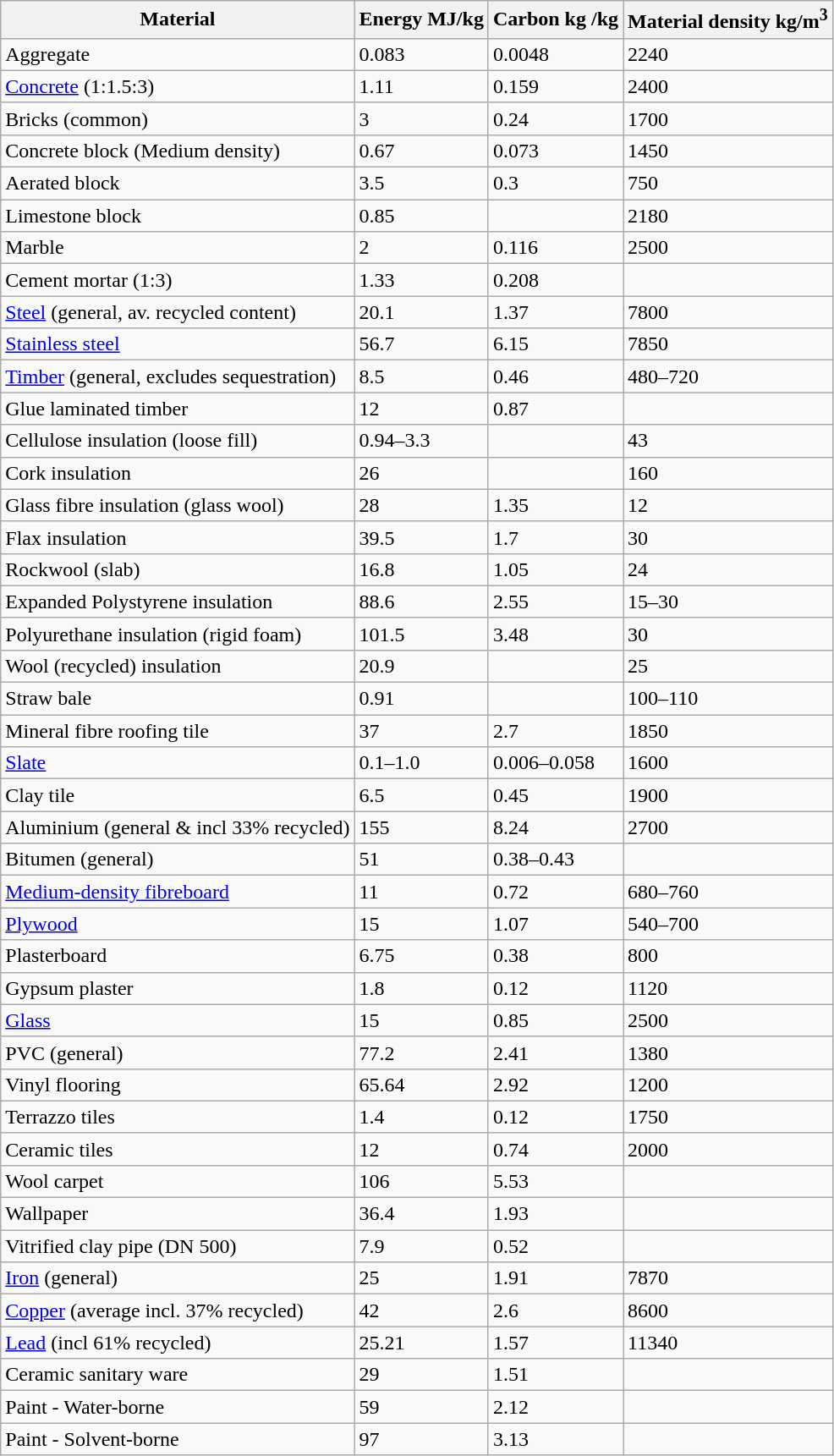<table class="wikitable sortable">
<tr>
<th>Material</th>
<th>Energy MJ/kg</th>
<th>Carbon kg /kg</th>
<th>Material density kg/m<sup>3</sup></th>
</tr>
<tr>
<td>Aggregate</td>
<td>0.083</td>
<td>0.0048</td>
<td>2240</td>
</tr>
<tr>
<td><a href='#'>Concrete</a> (1:1.5:3)</td>
<td>1.11</td>
<td>0.159</td>
<td>2400</td>
</tr>
<tr>
<td>Bricks (common)</td>
<td>3</td>
<td>0.24</td>
<td>1700</td>
</tr>
<tr>
<td>Concrete block (Medium density)</td>
<td>0.67</td>
<td>0.073</td>
<td>1450</td>
</tr>
<tr>
<td>Aerated block</td>
<td>3.5</td>
<td>0.3</td>
<td>750</td>
</tr>
<tr>
<td>Limestone block</td>
<td>0.85</td>
<td></td>
<td>2180</td>
</tr>
<tr>
<td>Marble</td>
<td>2</td>
<td>0.116</td>
<td>2500</td>
</tr>
<tr>
<td>Cement mortar (1:3)</td>
<td>1.33</td>
<td>0.208</td>
<td></td>
</tr>
<tr>
<td><a href='#'>Steel</a> (general, av. recycled content)</td>
<td>20.1</td>
<td>1.37</td>
<td>7800</td>
</tr>
<tr>
<td><a href='#'>Stainless steel</a></td>
<td>56.7</td>
<td>6.15</td>
<td>7850</td>
</tr>
<tr>
<td><a href='#'>Timber</a> (general, excludes sequestration)</td>
<td>8.5</td>
<td>0.46</td>
<td>480–720</td>
</tr>
<tr>
<td>Glue laminated timber</td>
<td>12</td>
<td>0.87</td>
<td></td>
</tr>
<tr>
<td>Cellulose insulation (loose fill)</td>
<td>0.94–3.3</td>
<td></td>
<td>43</td>
</tr>
<tr>
<td>Cork insulation</td>
<td>26</td>
<td></td>
<td>160</td>
</tr>
<tr>
<td>Glass fibre insulation (glass wool)</td>
<td>28</td>
<td>1.35</td>
<td>12</td>
</tr>
<tr>
<td>Flax insulation</td>
<td>39.5</td>
<td>1.7</td>
<td>30</td>
</tr>
<tr>
<td>Rockwool (slab)</td>
<td>16.8</td>
<td>1.05</td>
<td>24</td>
</tr>
<tr>
<td>Expanded Polystyrene insulation</td>
<td>88.6</td>
<td>2.55</td>
<td>15–30</td>
</tr>
<tr>
<td>Polyurethane insulation (rigid foam)</td>
<td>101.5</td>
<td>3.48</td>
<td>30</td>
</tr>
<tr>
<td>Wool (recycled) insulation</td>
<td>20.9</td>
<td></td>
<td>25</td>
</tr>
<tr>
<td>Straw bale</td>
<td>0.91</td>
<td></td>
<td>100–110</td>
</tr>
<tr>
<td>Mineral fibre roofing tile</td>
<td>37</td>
<td>2.7</td>
<td>1850</td>
</tr>
<tr>
<td><a href='#'>Slate</a></td>
<td>0.1–1.0</td>
<td>0.006–0.058</td>
<td>1600</td>
</tr>
<tr>
<td>Clay tile</td>
<td>6.5</td>
<td>0.45</td>
<td>1900</td>
</tr>
<tr>
<td>Aluminium (general & incl 33% recycled)</td>
<td>155</td>
<td>8.24</td>
<td>2700</td>
</tr>
<tr>
<td>Bitumen (general)</td>
<td>51</td>
<td>0.38–0.43</td>
<td></td>
</tr>
<tr>
<td><a href='#'>Medium-density fibreboard</a></td>
<td>11</td>
<td>0.72</td>
<td>680–760</td>
</tr>
<tr>
<td><a href='#'>Plywood</a></td>
<td>15</td>
<td>1.07</td>
<td>540–700</td>
</tr>
<tr>
<td>Plasterboard</td>
<td>6.75</td>
<td>0.38</td>
<td>800</td>
</tr>
<tr>
<td>Gypsum plaster</td>
<td>1.8</td>
<td>0.12</td>
<td>1120</td>
</tr>
<tr>
<td><a href='#'>Glass</a></td>
<td>15</td>
<td>0.85</td>
<td>2500</td>
</tr>
<tr>
<td>PVC (general)</td>
<td>77.2</td>
<td>2.41</td>
<td>1380</td>
</tr>
<tr>
<td>Vinyl flooring</td>
<td>65.64</td>
<td>2.92</td>
<td>1200</td>
</tr>
<tr>
<td>Terrazzo tiles</td>
<td>1.4</td>
<td>0.12</td>
<td>1750</td>
</tr>
<tr>
<td>Ceramic tiles</td>
<td>12</td>
<td>0.74</td>
<td>2000</td>
</tr>
<tr>
<td>Wool carpet</td>
<td>106</td>
<td>5.53</td>
<td></td>
</tr>
<tr>
<td>Wallpaper</td>
<td>36.4</td>
<td>1.93</td>
<td></td>
</tr>
<tr>
<td>Vitrified clay pipe (DN 500)</td>
<td>7.9</td>
<td>0.52</td>
<td></td>
</tr>
<tr>
<td><a href='#'>Iron</a> (general)</td>
<td>25</td>
<td>1.91</td>
<td>7870</td>
</tr>
<tr>
<td><a href='#'>Copper</a> (average incl. 37% recycled)</td>
<td>42</td>
<td>2.6</td>
<td>8600</td>
</tr>
<tr>
<td><a href='#'>Lead</a> (incl 61% recycled)</td>
<td>25.21</td>
<td>1.57</td>
<td>11340</td>
</tr>
<tr>
<td>Ceramic sanitary ware</td>
<td>29</td>
<td>1.51</td>
<td></td>
</tr>
<tr>
<td>Paint - Water-borne</td>
<td>59</td>
<td>2.12</td>
<td></td>
</tr>
<tr>
<td>Paint - Solvent-borne</td>
<td>97</td>
<td>3.13</td>
<td></td>
</tr>
</table>
